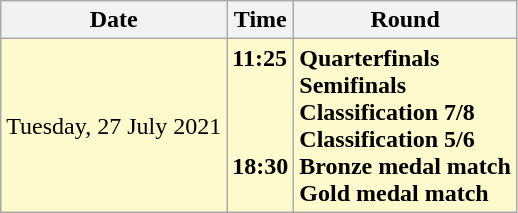<table class="wikitable">
<tr>
<th>Date</th>
<th>Time</th>
<th>Round</th>
</tr>
<tr style=background:lemonchiffon>
<td>Tuesday, 27 July 2021</td>
<td><strong>11:25</strong><br> <br> <br> <br><strong>18:30</strong><br> </td>
<td><strong>Quarterfinals</strong><br><strong>Semifinals</strong><br><strong>Classification 7/8</strong><br><strong>Classification 5/6</strong><br><strong>Bronze medal match</strong><br><strong>Gold medal match</strong></td>
</tr>
</table>
